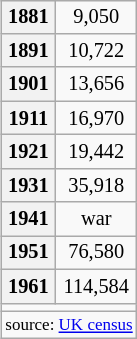<table class="wikitable" align="right" style=font-size:85%;margin-left:10px;>
<tr>
<th align="center">1881</th>
<td align="center">9,050</td>
</tr>
<tr>
<th align="center">1891</th>
<td align="center">10,722</td>
</tr>
<tr>
<th align="center">1901</th>
<td align="center">13,656</td>
</tr>
<tr>
<th align="center">1911</th>
<td align="center">16,970</td>
</tr>
<tr>
<th align="center">1921</th>
<td align="center">19,442</td>
</tr>
<tr>
<th align="center">1931</th>
<td align="center">35,918</td>
</tr>
<tr>
<th align="center">1941</th>
<td align="center">war</td>
</tr>
<tr>
<th align="center">1951</th>
<td align="center">76,580</td>
</tr>
<tr>
<th align="center">1961</th>
<td align="center">114,584</td>
</tr>
<tr>
<td style="font-size:smaller" colspan=2></td>
</tr>
<tr>
<td style="font-size:smaller" colspan=2 align=center>source: <a href='#'>UK census</a></td>
</tr>
</table>
